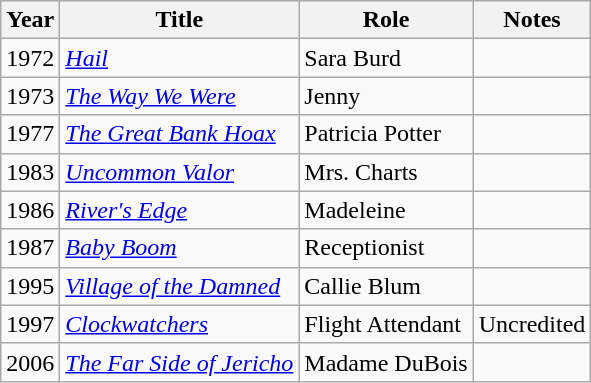<table class="wikitable sortable">
<tr>
<th>Year</th>
<th>Title</th>
<th>Role</th>
<th>Notes</th>
</tr>
<tr>
<td>1972</td>
<td><a href='#'><em>Hail</em></a></td>
<td>Sara Burd</td>
<td></td>
</tr>
<tr>
<td>1973</td>
<td><em><a href='#'>The Way We Were</a></em></td>
<td>Jenny</td>
<td></td>
</tr>
<tr>
<td>1977</td>
<td><em><a href='#'>The Great Bank Hoax</a></em></td>
<td>Patricia Potter</td>
<td></td>
</tr>
<tr>
<td>1983</td>
<td><em><a href='#'>Uncommon Valor</a></em></td>
<td>Mrs. Charts</td>
<td></td>
</tr>
<tr>
<td>1986</td>
<td><em><a href='#'>River's Edge</a></em></td>
<td>Madeleine</td>
<td></td>
</tr>
<tr>
<td>1987</td>
<td><a href='#'><em>Baby Boom</em></a></td>
<td>Receptionist</td>
<td></td>
</tr>
<tr>
<td>1995</td>
<td><a href='#'><em>Village of the Damned</em></a></td>
<td>Callie Blum</td>
<td></td>
</tr>
<tr>
<td>1997</td>
<td><em><a href='#'>Clockwatchers</a></em></td>
<td>Flight Attendant</td>
<td>Uncredited</td>
</tr>
<tr>
<td>2006</td>
<td><em><a href='#'>The Far Side of Jericho</a></em></td>
<td>Madame DuBois</td>
<td></td>
</tr>
</table>
